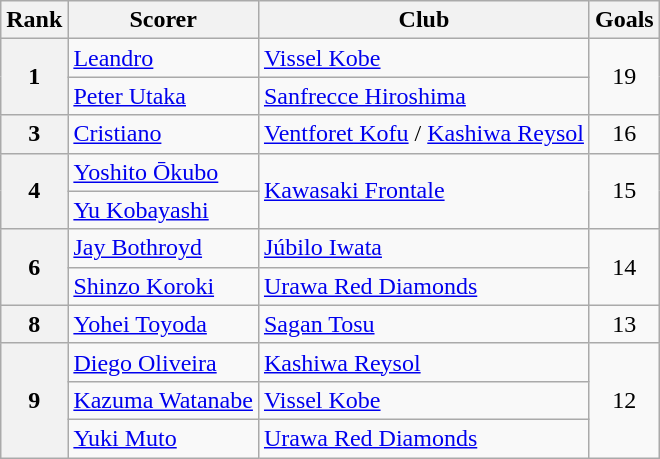<table class="wikitable">
<tr>
<th>Rank</th>
<th>Scorer</th>
<th>Club</th>
<th>Goals</th>
</tr>
<tr>
<th rowspan=2>1</th>
<td> <a href='#'>Leandro</a></td>
<td><a href='#'>Vissel Kobe</a></td>
<td rowspan=2 style="text-align:center;">19</td>
</tr>
<tr>
<td> <a href='#'>Peter Utaka</a></td>
<td><a href='#'>Sanfrecce Hiroshima</a></td>
</tr>
<tr>
<th>3</th>
<td> <a href='#'>Cristiano</a></td>
<td><a href='#'>Ventforet Kofu</a> / <a href='#'>Kashiwa Reysol</a></td>
<td style="text-align:center;">16</td>
</tr>
<tr>
<th rowspan=2>4</th>
<td> <a href='#'>Yoshito Ōkubo</a></td>
<td rowspan=2><a href='#'>Kawasaki Frontale</a></td>
<td rowspan=2 style="text-align:center;">15</td>
</tr>
<tr>
<td> <a href='#'>Yu Kobayashi</a></td>
</tr>
<tr>
<th rowspan=2>6</th>
<td> <a href='#'>Jay Bothroyd</a></td>
<td><a href='#'>Júbilo Iwata</a></td>
<td rowspan=2 style="text-align:center;">14</td>
</tr>
<tr>
<td> <a href='#'>Shinzo Koroki</a></td>
<td><a href='#'>Urawa Red Diamonds</a></td>
</tr>
<tr>
<th>8</th>
<td> <a href='#'>Yohei Toyoda</a></td>
<td><a href='#'>Sagan Tosu</a></td>
<td style="text-align:center;">13</td>
</tr>
<tr>
<th rowspan=3>9</th>
<td> <a href='#'>Diego Oliveira</a></td>
<td><a href='#'>Kashiwa Reysol</a></td>
<td rowspan=3 style="text-align:center;">12</td>
</tr>
<tr>
<td> <a href='#'>Kazuma Watanabe</a></td>
<td><a href='#'>Vissel Kobe</a></td>
</tr>
<tr>
<td> <a href='#'>Yuki Muto</a></td>
<td><a href='#'>Urawa Red Diamonds</a></td>
</tr>
</table>
